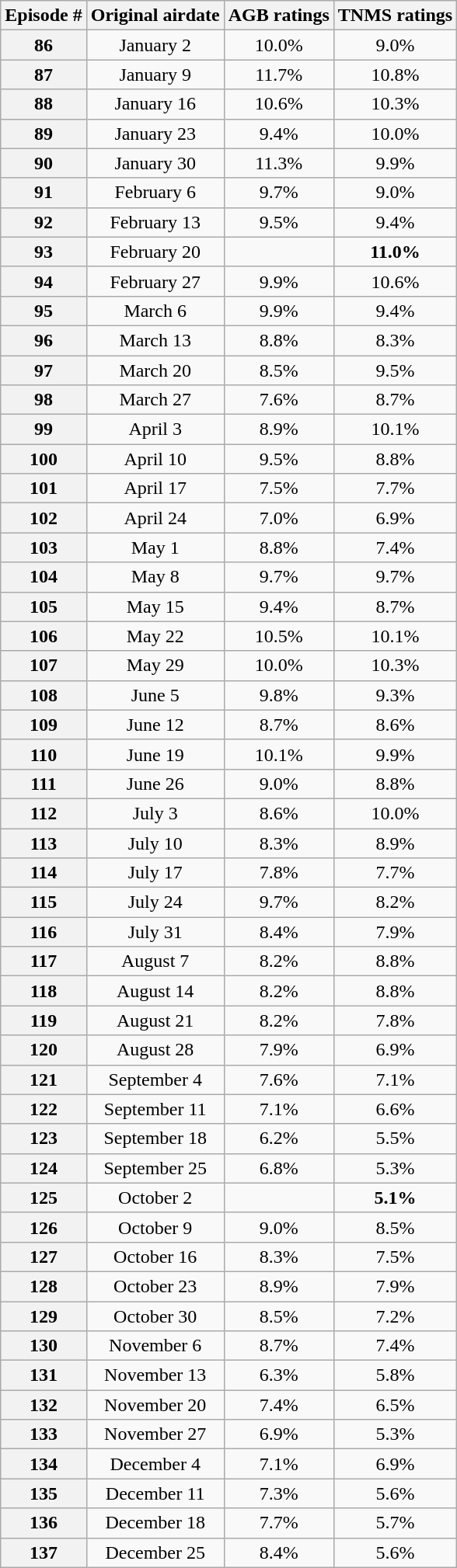<table class="wikitable" style="text-align:center">
<tr>
<th>Episode #</th>
<th>Original airdate</th>
<th>AGB ratings</th>
<th>TNMS ratings</th>
</tr>
<tr>
<th>86</th>
<td>January 2</td>
<td>10.0%</td>
<td>9.0%</td>
</tr>
<tr>
<th>87</th>
<td>January 9</td>
<td>11.7%</td>
<td>10.8%</td>
</tr>
<tr>
<th>88</th>
<td>January 16</td>
<td>10.6%</td>
<td>10.3%</td>
</tr>
<tr>
<th>89</th>
<td>January 23</td>
<td>9.4%</td>
<td>10.0%</td>
</tr>
<tr>
<th>90</th>
<td>January 30</td>
<td>11.3%</td>
<td>9.9%</td>
</tr>
<tr>
<th>91</th>
<td>February 6</td>
<td>9.7%</td>
<td>9.0%</td>
</tr>
<tr>
<th>92</th>
<td>February 13</td>
<td>9.5%</td>
<td>9.4%</td>
</tr>
<tr>
<th>93</th>
<td>February 20</td>
<td></td>
<td><strong>11.0%</strong></td>
</tr>
<tr>
<th>94</th>
<td>February 27</td>
<td>9.9%</td>
<td>10.6%</td>
</tr>
<tr>
<th>95</th>
<td>March 6</td>
<td>9.9%</td>
<td>9.4%</td>
</tr>
<tr>
<th>96</th>
<td>March 13</td>
<td>8.8%</td>
<td>8.3%</td>
</tr>
<tr>
<th>97</th>
<td>March 20</td>
<td>8.5%</td>
<td>9.5%</td>
</tr>
<tr>
<th>98</th>
<td>March 27</td>
<td>7.6%</td>
<td>8.7%</td>
</tr>
<tr>
<th>99</th>
<td>April 3</td>
<td>8.9%</td>
<td>10.1%</td>
</tr>
<tr>
<th>100</th>
<td>April 10</td>
<td>9.5%</td>
<td>8.8%</td>
</tr>
<tr>
<th>101</th>
<td>April 17</td>
<td>7.5%</td>
<td>7.7%</td>
</tr>
<tr>
<th>102</th>
<td>April 24</td>
<td>7.0%</td>
<td>6.9%</td>
</tr>
<tr>
<th>103</th>
<td>May 1</td>
<td>8.8%</td>
<td>7.4%</td>
</tr>
<tr>
<th>104</th>
<td>May 8</td>
<td>9.7%</td>
<td>9.7%</td>
</tr>
<tr>
<th>105</th>
<td>May 15</td>
<td>9.4%</td>
<td>8.7%</td>
</tr>
<tr>
<th>106</th>
<td>May 22</td>
<td>10.5%</td>
<td>10.1%</td>
</tr>
<tr>
<th>107</th>
<td>May 29</td>
<td>10.0%</td>
<td>10.3%</td>
</tr>
<tr>
<th>108</th>
<td>June 5</td>
<td>9.8%</td>
<td>9.3%</td>
</tr>
<tr>
<th>109</th>
<td>June 12</td>
<td>8.7%</td>
<td>8.6%</td>
</tr>
<tr>
<th>110</th>
<td>June 19</td>
<td>10.1%</td>
<td>9.9%</td>
</tr>
<tr>
<th>111</th>
<td>June 26</td>
<td>9.0%</td>
<td>8.8%</td>
</tr>
<tr>
<th>112</th>
<td>July 3</td>
<td>8.6%</td>
<td>10.0%</td>
</tr>
<tr>
<th>113</th>
<td>July 10</td>
<td>8.3%</td>
<td>8.9%</td>
</tr>
<tr>
<th>114</th>
<td>July 17</td>
<td>7.8%</td>
<td>7.7%</td>
</tr>
<tr>
<th>115</th>
<td>July 24</td>
<td>9.7%</td>
<td>8.2%</td>
</tr>
<tr>
<th>116</th>
<td>July 31</td>
<td>8.4%</td>
<td>7.9%</td>
</tr>
<tr>
<th>117</th>
<td>August 7</td>
<td>8.2%</td>
<td>8.8%</td>
</tr>
<tr>
<th>118</th>
<td>August 14</td>
<td>8.2%</td>
<td>8.8%</td>
</tr>
<tr>
<th>119</th>
<td>August 21</td>
<td>8.2%</td>
<td>7.8%</td>
</tr>
<tr>
<th>120</th>
<td>August 28</td>
<td>7.9%</td>
<td>6.9%</td>
</tr>
<tr>
<th>121</th>
<td>September 4</td>
<td>7.6%</td>
<td>7.1%</td>
</tr>
<tr>
<th>122</th>
<td>September 11</td>
<td>7.1%</td>
<td>6.6%</td>
</tr>
<tr>
<th>123</th>
<td>September 18</td>
<td>6.2%</td>
<td>5.5%</td>
</tr>
<tr>
<th>124</th>
<td>September 25</td>
<td>6.8%</td>
<td>5.3%</td>
</tr>
<tr>
<th>125</th>
<td>October 2</td>
<td></td>
<td><strong>5.1%</strong></td>
</tr>
<tr>
<th>126</th>
<td>October 9</td>
<td>9.0%</td>
<td>8.5%</td>
</tr>
<tr>
<th>127</th>
<td>October 16</td>
<td>8.3%</td>
<td>7.5%</td>
</tr>
<tr>
<th>128</th>
<td>October 23</td>
<td>8.9%</td>
<td>7.9%</td>
</tr>
<tr>
<th>129</th>
<td>October 30</td>
<td>8.5%</td>
<td>7.2%</td>
</tr>
<tr>
<th>130</th>
<td>November 6</td>
<td>8.7%</td>
<td>7.4%</td>
</tr>
<tr>
<th>131</th>
<td>November 13</td>
<td>6.3%</td>
<td>5.8%</td>
</tr>
<tr>
<th>132</th>
<td>November 20</td>
<td>7.4%</td>
<td>6.5%</td>
</tr>
<tr>
<th>133</th>
<td>November 27</td>
<td>6.9%</td>
<td>5.3%</td>
</tr>
<tr>
<th>134</th>
<td>December 4</td>
<td>7.1%</td>
<td>6.9%</td>
</tr>
<tr>
<th>135</th>
<td>December 11</td>
<td>7.3%</td>
<td>5.6%</td>
</tr>
<tr>
<th>136</th>
<td>December 18</td>
<td>7.7%</td>
<td>5.7%</td>
</tr>
<tr>
<th>137</th>
<td>December 25</td>
<td>8.4%</td>
<td>5.6%</td>
</tr>
</table>
